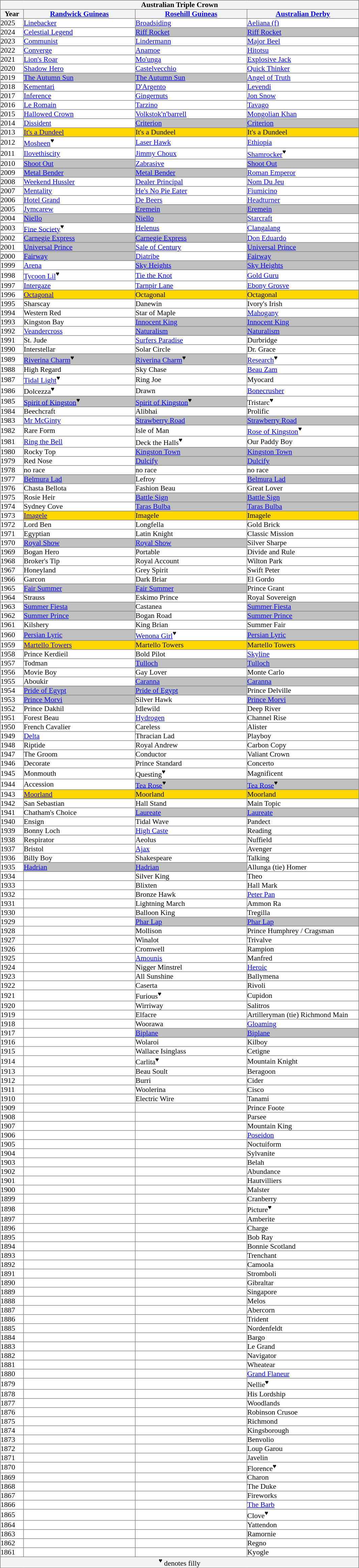<table class="sortable"| border="1" cellpadding="0" style="border-collapse: collapse; font-size:90%">
<tr bgcolor="#F2F3F4" align="center">
<th colspan="4">Australian Triple Crown</th>
</tr>
<tr bgcolor="#F2F3F4" align="center">
<th width="45px">Year<br></th>
<th width="220px"><a href='#'>Randwick Guineas</a><br></th>
<th width="220px"><a href='#'>Rosehill Guineas</a><br></th>
<th width="220px"><a href='#'>Australian Derby</a></th>
</tr>
<tr>
<td>2025</td>
<td><a href='#'>Linebacker</a></td>
<td><a href='#'>Broadsiding</a></td>
<td><a href='#'>Aeliana (f)</a></td>
</tr>
<tr>
<td>2024</td>
<td><a href='#'>Celestial Legend</a></td>
<td style="background-color:#C0C0C0;"><a href='#'>Riff Rocket</a></td>
<td style="background-color:#C0C0C0;"><a href='#'>Riff Rocket</a></td>
</tr>
<tr>
<td>2023</td>
<td><a href='#'>Communist</a></td>
<td><a href='#'>Lindermann</a></td>
<td><a href='#'>Major Beel</a></td>
</tr>
<tr>
<td>2022</td>
<td><a href='#'>Converge</a></td>
<td><a href='#'>Anamoe</a></td>
<td><a href='#'>Hitotsu</a></td>
</tr>
<tr>
<td>2021</td>
<td><a href='#'>Lion's Roar</a></td>
<td><a href='#'>Mo'unga</a></td>
<td><a href='#'>Explosive Jack</a></td>
</tr>
<tr>
<td>2020</td>
<td><a href='#'>Shadow Hero</a></td>
<td><a href='#'>Castelvecchio</a></td>
<td><a href='#'>Quick Thinker</a></td>
</tr>
<tr>
<td>2019</td>
<td style="background-color:#C0C0C0;"><a href='#'>The Autumn Sun</a></td>
<td style="background-color:#C0C0C0;"><a href='#'>The Autumn Sun</a></td>
<td><a href='#'>Angel of Truth</a></td>
</tr>
<tr>
<td>2018</td>
<td><a href='#'>Kementari</a></td>
<td><a href='#'>D'Argento</a></td>
<td><a href='#'>Levendi</a></td>
</tr>
<tr>
<td>2017</td>
<td><a href='#'>Inference</a></td>
<td><a href='#'>Gingernuts</a></td>
<td><a href='#'>Jon Snow</a></td>
</tr>
<tr>
<td>2016</td>
<td><a href='#'>Le Romain</a></td>
<td><a href='#'>Tarzino</a></td>
<td><a href='#'>Tavago</a></td>
</tr>
<tr>
<td>2015</td>
<td><a href='#'>Hallowed Crown</a></td>
<td><a href='#'>Volkstok'n'barrell</a></td>
<td><a href='#'>Mongolian Khan</a></td>
</tr>
<tr>
<td>2014</td>
<td><a href='#'>Dissident</a></td>
<td style="background-color:#C0C0C0;"><a href='#'>Criterion</a></td>
<td style="background-color:#C0C0C0;"><a href='#'>Criterion</a></td>
</tr>
<tr>
<td>2013</td>
<td style="background-color:#FFD700;"><a href='#'>It's a Dundeel</a></td>
<td style="background-color:#FFD700;">It's a Dundeel</td>
<td style="background-color:#FFD700;">It's a Dundeel</td>
</tr>
<tr>
<td>2012</td>
<td><a href='#'>Mosheen</a><sup>♥</sup></td>
<td><a href='#'>Laser Hawk</a></td>
<td><a href='#'>Ethiopia</a></td>
</tr>
<tr>
<td>2011</td>
<td><a href='#'>Ilovethiscity</a></td>
<td><a href='#'>Jimmy Choux</a></td>
<td><a href='#'>Shamrocker</a><sup>♥</sup></td>
</tr>
<tr>
<td>2010</td>
<td style="background-color:#C0C0C0;"><a href='#'>Shoot Out</a></td>
<td><a href='#'>Zabrasive</a></td>
<td style="background-color:#C0C0C0;"><a href='#'>Shoot Out</a></td>
</tr>
<tr>
<td>2009</td>
<td style="background-color:#C0C0C0;"><a href='#'>Metal Bender</a></td>
<td style="background-color:#C0C0C0;"><a href='#'>Metal Bender</a></td>
<td><a href='#'>Roman Emperor</a></td>
</tr>
<tr>
<td>2008</td>
<td><a href='#'>Weekend Hussler</a></td>
<td><a href='#'>Dealer Principal</a></td>
<td><a href='#'>Nom Du Jeu</a></td>
</tr>
<tr>
<td>2007</td>
<td><a href='#'>Mentality</a></td>
<td><a href='#'>He's No Pie Eater</a></td>
<td><a href='#'>Fiumicino</a></td>
</tr>
<tr>
<td>2006</td>
<td><a href='#'>Hotel Grand</a></td>
<td><a href='#'>De Beers</a></td>
<td><a href='#'>Headturner</a></td>
</tr>
<tr>
<td>2005</td>
<td><a href='#'>Jymcarew</a></td>
<td style="background-color:#C0C0C0;"><a href='#'>Eremein</a></td>
<td style="background-color:#C0C0C0;"><a href='#'>Eremein</a></td>
</tr>
<tr>
<td>2004</td>
<td style="background-color:#C0C0C0;"><a href='#'>Niello</a></td>
<td style="background-color:#C0C0C0;"><a href='#'>Niello</a></td>
<td><a href='#'>Starcraft</a></td>
</tr>
<tr>
<td>2003</td>
<td><a href='#'>Fine Society</a><sup>♥</sup></td>
<td><a href='#'>Helenus</a></td>
<td><a href='#'>Clangalang</a></td>
</tr>
<tr>
<td>2002</td>
<td style="background-color:#C0C0C0;"><a href='#'>Carnegie Express</a></td>
<td style="background-color:#C0C0C0;"><a href='#'>Carnegie Express</a></td>
<td><a href='#'>Don Eduardo</a></td>
</tr>
<tr>
<td>2001</td>
<td style="background-color:#C0C0C0;"><a href='#'>Universal Prince</a></td>
<td><a href='#'>Sale of Century</a></td>
<td style="background-color:#C0C0C0;"><a href='#'>Universal Prince</a></td>
</tr>
<tr>
<td>2000</td>
<td style="background-color:#C0C0C0;"><a href='#'>Fairway</a></td>
<td><a href='#'>Diatribe</a></td>
<td style="background-color:#C0C0C0;"><a href='#'>Fairway</a></td>
</tr>
<tr>
<td>1999</td>
<td><a href='#'>Arena</a></td>
<td style="background-color:#C0C0C0;"><a href='#'>Sky Heights</a></td>
<td style="background-color:#C0C0C0;"><a href='#'>Sky Heights</a></td>
</tr>
<tr>
<td>1998</td>
<td><a href='#'>Tycoon Lil</a><sup>♥</sup></td>
<td><a href='#'>Tie the Knot</a></td>
<td><a href='#'>Gold Guru</a></td>
</tr>
<tr>
<td>1997</td>
<td><a href='#'>Intergaze</a></td>
<td><a href='#'>Tarnpir Lane</a></td>
<td><a href='#'>Ebony Grosve</a></td>
</tr>
<tr>
<td>1996</td>
<td style="background-color:#FFD700;"><a href='#'>Octagonal</a></td>
<td style="background-color:#FFD700;">Octagonal</td>
<td style="background-color:#FFD700;">Octagonal</td>
</tr>
<tr>
<td>1995</td>
<td>Sharscay</td>
<td>Danewin</td>
<td>Ivory's Irish</td>
</tr>
<tr>
<td>1994</td>
<td>Western Red</td>
<td>Star of Maple</td>
<td><a href='#'>Mahogany</a></td>
</tr>
<tr>
<td>1993</td>
<td>Kingston Bay</td>
<td style="background-color:#C0C0C0;"><a href='#'>Innocent King</a></td>
<td style="background-color:#C0C0C0;"><a href='#'>Innocent King</a></td>
</tr>
<tr>
<td>1992</td>
<td><a href='#'>Veandercross</a></td>
<td style="background-color:#C0C0C0;"><a href='#'>Naturalism</a></td>
<td style="background-color:#C0C0C0;"><a href='#'>Naturalism</a></td>
</tr>
<tr>
<td>1991</td>
<td>St. Jude</td>
<td><a href='#'>Surfers Paradise</a></td>
<td>Durbridge</td>
</tr>
<tr>
<td>1990</td>
<td>Interstellar</td>
<td>Solar Circle</td>
<td>Dr. Grace</td>
</tr>
<tr>
<td>1989</td>
<td style="background-color:#C0C0C0;"><a href='#'>Riverina Charm</a><sup>♥</sup></td>
<td style="background-color:#C0C0C0;"><a href='#'>Riverina Charm</a><sup>♥</sup></td>
<td><a href='#'>Research</a><sup>♥</sup></td>
</tr>
<tr>
<td>1988</td>
<td>High Regard</td>
<td>Sky Chase</td>
<td><a href='#'>Beau Zam</a></td>
</tr>
<tr>
<td>1987</td>
<td><a href='#'>Tidal Light</a><sup>♥</sup></td>
<td>Ring Joe</td>
<td>Myocard</td>
</tr>
<tr>
<td>1986</td>
<td>Dolcezza<sup>♥</sup></td>
<td>Drawn</td>
<td><a href='#'>Bonecrusher</a></td>
</tr>
<tr>
<td>1985</td>
<td style="background-color:#C0C0C0;"><a href='#'>Spirit of Kingston</a><sup>♥</sup></td>
<td style="background-color:#C0C0C0;"><a href='#'>Spirit of Kingston</a><sup>♥</sup></td>
<td>Tristarc<sup>♥</sup></td>
</tr>
<tr>
<td>1984</td>
<td>Beechcraft</td>
<td>Alibhai</td>
<td>Prolific</td>
</tr>
<tr>
<td>1983</td>
<td><a href='#'>Mr McGinty</a></td>
<td style="background-color:#C0C0C0;"><a href='#'>Strawberry Road</a></td>
<td style="background-color:#C0C0C0;"><a href='#'>Strawberry Road</a></td>
</tr>
<tr>
<td>1982</td>
<td>Rare Form</td>
<td>Isle of Man</td>
<td><a href='#'>Rose of Kingston</a><sup>♥</sup></td>
</tr>
<tr>
<td>1981</td>
<td><a href='#'>Ring the Bell</a></td>
<td>Deck the Halls<sup>♥</sup></td>
<td>Our Paddy Boy</td>
</tr>
<tr>
<td>1980</td>
<td>Rocky Top</td>
<td style="background-color:#C0C0C0;"><a href='#'>Kingston Town</a></td>
<td style="background-color:#C0C0C0;"><a href='#'>Kingston Town</a></td>
</tr>
<tr>
<td>1979</td>
<td>Red Nose</td>
<td style="background-color:#C0C0C0;"><a href='#'>Dulcify</a></td>
<td style="background-color:#C0C0C0;"><a href='#'>Dulcify</a></td>
</tr>
<tr>
<td>1978</td>
<td>no race</td>
<td>no race</td>
<td>no race</td>
</tr>
<tr>
<td>1977</td>
<td style="background-color:#C0C0C0;"><a href='#'>Belmura Lad</a></td>
<td>Lefroy</td>
<td style="background-color:#C0C0C0;"><a href='#'>Belmura Lad</a></td>
</tr>
<tr>
<td>1976</td>
<td>Chasta Bellota</td>
<td>Fashion Beau</td>
<td>Great Lover</td>
</tr>
<tr>
<td>1975</td>
<td>Rosie Heir</td>
<td style="background-color:#C0C0C0;"><a href='#'>Battle Sign</a></td>
<td style="background-color:#C0C0C0;"><a href='#'>Battle Sign</a></td>
</tr>
<tr>
<td>1974</td>
<td>Sydney Cove</td>
<td style="background-color:#C0C0C0;"><a href='#'>Taras Bulba</a></td>
<td style="background-color:#C0C0C0;"><a href='#'>Taras Bulba</a></td>
</tr>
<tr>
<td>1973</td>
<td style="background-color:#FFD700;"><a href='#'>Imagele</a></td>
<td style="background-color:#FFD700;">Imagele</td>
<td style="background-color:#FFD700;">Imagele</td>
</tr>
<tr>
<td>1972</td>
<td>Lord Ben</td>
<td>Longfella</td>
<td>Gold Brick</td>
</tr>
<tr>
<td>1971</td>
<td>Egyptian</td>
<td>Latin Knight</td>
<td>Classic Mission</td>
</tr>
<tr>
<td>1970</td>
<td style="background-color:#C0C0C0;"><a href='#'>Royal Show</a></td>
<td style="background-color:#C0C0C0;"><a href='#'>Royal Show</a></td>
<td>Silver Sharpe</td>
</tr>
<tr>
<td>1969</td>
<td>Bogan Hero</td>
<td>Portable</td>
<td>Divide and Rule</td>
</tr>
<tr>
<td>1968</td>
<td>Broker's Tip</td>
<td>Royal Account</td>
<td>Wilton Park</td>
</tr>
<tr>
<td>1967</td>
<td>Honeyland</td>
<td>Grey Spirit</td>
<td>Swift Peter</td>
</tr>
<tr>
<td>1966</td>
<td>Garcon</td>
<td>Dark Briar</td>
<td>El Gordo</td>
</tr>
<tr>
<td>1965</td>
<td style="background-color:#C0C0C0;"><a href='#'>Fair Summer</a></td>
<td style="background-color:#C0C0C0;"><a href='#'>Fair Summer</a></td>
<td>Prince Grant</td>
</tr>
<tr>
<td>1964</td>
<td>Strauss</td>
<td>Eskimo Prince</td>
<td>Royal Sovereign</td>
</tr>
<tr>
<td>1963</td>
<td style="background-color:#C0C0C0;"><a href='#'>Summer Fiesta</a></td>
<td>Castanea</td>
<td style="background-color:#C0C0C0;"><a href='#'>Summer Fiesta</a></td>
</tr>
<tr>
<td>1962</td>
<td style="background-color:#C0C0C0;"><a href='#'>Summer Prince</a></td>
<td>Bogan Road</td>
<td style="background-color:#C0C0C0"><a href='#'>Summer Prince</a></td>
</tr>
<tr>
<td>1961</td>
<td>Kilshery</td>
<td>King Brian</td>
<td>Summer Fair</td>
</tr>
<tr>
<td>1960</td>
<td style="background-color:#C0C0C0;"><a href='#'>Persian Lyric</a></td>
<td><a href='#'>Wenona Girl</a><sup>♥</sup></td>
<td style="background-color:#C0C0C0;"><a href='#'>Persian Lyric</a></td>
</tr>
<tr>
<td>1959</td>
<td style="background-color:#FFD700;"><a href='#'>Martello Towers</a></td>
<td style="background-color:#FFD700;">Martello Towers</td>
<td style="background-color:#FFD700;">Martello Towers</td>
</tr>
<tr>
<td>1958</td>
<td>Prince Kerdieil</td>
<td>Bold Pilot</td>
<td><a href='#'>Skyline</a></td>
</tr>
<tr>
<td>1957</td>
<td>Todman</td>
<td style="background-color:#C0C0C0;"><a href='#'>Tulloch</a></td>
<td style="background-color:#C0C0C0;"><a href='#'>Tulloch</a></td>
</tr>
<tr>
<td>1956</td>
<td>Movie Boy</td>
<td>Gay Lover</td>
<td>Monte Carlo</td>
</tr>
<tr>
<td>1955</td>
<td>Aboukir</td>
<td style="background-color:#C0C0C0;"><a href='#'>Caranna</a></td>
<td style="background-color:#C0C0C0;"><a href='#'>Caranna</a></td>
</tr>
<tr>
<td>1954</td>
<td style="background-color:#C0C0C0;"><a href='#'>Pride of Egypt</a></td>
<td style="background-color:#C0C0C0;"><a href='#'>Pride of Egypt</a></td>
<td>Prince Delville</td>
</tr>
<tr>
<td>1953</td>
<td style="background-color:#C0C0C0;"><a href='#'>Prince Morvi</a></td>
<td>Silver Hawk</td>
<td style="background-color:#C0C0C0;"><a href='#'>Prince Morvi</a></td>
</tr>
<tr>
<td>1952</td>
<td>Prince Dakhil</td>
<td>Idlewild</td>
<td>Deep River</td>
</tr>
<tr>
<td>1951</td>
<td>Forest Beau</td>
<td><a href='#'>Hydrogen</a></td>
<td>Channel Rise</td>
</tr>
<tr>
<td>1950</td>
<td>French Cavalier</td>
<td>Careless</td>
<td>Alister</td>
</tr>
<tr>
<td>1949</td>
<td><a href='#'>Delta</a></td>
<td>Thracian Lad</td>
<td>Playboy</td>
</tr>
<tr>
<td>1948</td>
<td>Riptide</td>
<td>Royal Andrew</td>
<td>Carbon Copy</td>
</tr>
<tr>
<td>1947</td>
<td>The Groom</td>
<td>Conductor</td>
<td>Valiant Crown</td>
</tr>
<tr>
<td>1946</td>
<td>Decorate</td>
<td>Prince Standard</td>
<td>Concerto</td>
</tr>
<tr>
<td>1945</td>
<td>Monmouth</td>
<td>Questing<sup>♥</sup></td>
<td>Magnificent</td>
</tr>
<tr>
<td>1944</td>
<td>Accession</td>
<td style="background-color:#C0C0C0;"><a href='#'>Tea Rose</a><sup>♥</sup></td>
<td style="background-color:#C0C0C0;"><a href='#'>Tea Rose</a><sup>♥</sup></td>
</tr>
<tr>
<td>1943</td>
<td style="background-color:#FFD700;"><a href='#'>Moorland</a></td>
<td style="background-color:#FFD700;">Moorland</td>
<td style="background-color:#FFD700;">Moorland</td>
</tr>
<tr>
<td>1942</td>
<td>San Sebastian</td>
<td>Hall Stand</td>
<td>Main Topic</td>
</tr>
<tr>
<td>1941</td>
<td>Chatham's Choice</td>
<td style="background-color:#C0C0C0;"><a href='#'>Laureate</a></td>
<td style="background-color:#C0C0C0;"><a href='#'>Laureate</a></td>
</tr>
<tr>
<td>1940</td>
<td>Ensign</td>
<td>Tidal Wave</td>
<td>Pandect</td>
</tr>
<tr>
<td>1939</td>
<td>Bonny Loch</td>
<td><a href='#'>High Caste</a></td>
<td>Reading</td>
</tr>
<tr>
<td>1938</td>
<td>Respirator</td>
<td>Aeolus</td>
<td>Nuffield</td>
</tr>
<tr>
<td>1937</td>
<td>Bristol</td>
<td><a href='#'>Ajax</a></td>
<td>Avenger</td>
</tr>
<tr>
<td>1936</td>
<td>Billy Boy</td>
<td>Shakespeare</td>
<td>Talking</td>
</tr>
<tr>
<td>1935</td>
<td style="background-color:#C0C0C0;"><a href='#'>Hadrian</a></td>
<td style="background-color:#C0C0C0;"><a href='#'>Hadrian</a></td>
<td>Allunga (tie) Homer</td>
</tr>
<tr>
<td>1934</td>
<td></td>
<td>Silver King</td>
<td>Theo</td>
</tr>
<tr>
<td>1933</td>
<td></td>
<td>Blixten</td>
<td>Hall Mark</td>
</tr>
<tr>
<td>1932</td>
<td></td>
<td>Bronze Hawk</td>
<td><a href='#'>Peter Pan</a></td>
</tr>
<tr>
<td>1931</td>
<td></td>
<td>Lightning March</td>
<td>Ammon Ra</td>
</tr>
<tr>
<td>1930</td>
<td></td>
<td>Balloon King</td>
<td>Tregilla</td>
</tr>
<tr>
<td>1929</td>
<td></td>
<td style="background-color:#C0C0C0;"><a href='#'>Phar Lap</a></td>
<td style="background-color:#C0C0C0;"><a href='#'>Phar Lap</a></td>
</tr>
<tr>
<td>1928</td>
<td></td>
<td>Mollison</td>
<td>Prince Humphrey / Cragsman</td>
</tr>
<tr>
<td>1927</td>
<td></td>
<td>Winalot</td>
<td>Trivalve</td>
</tr>
<tr>
<td>1926</td>
<td></td>
<td>Cromwell</td>
<td>Rampion</td>
</tr>
<tr>
<td>1925</td>
<td></td>
<td><a href='#'>Amounis</a></td>
<td>Manfred</td>
</tr>
<tr>
<td>1924</td>
<td></td>
<td>Nigger Minstrel</td>
<td><a href='#'>Heroic</a></td>
</tr>
<tr>
<td>1923</td>
<td></td>
<td>All Sunshine</td>
<td>Ballymena</td>
</tr>
<tr>
<td>1922</td>
<td></td>
<td>Caserta</td>
<td>Rivoli</td>
</tr>
<tr>
<td>1921</td>
<td></td>
<td>Furious<sup>♥</sup></td>
<td>Cupidon</td>
</tr>
<tr>
<td>1920</td>
<td></td>
<td>Wirriway</td>
<td>Salitros</td>
</tr>
<tr>
<td>1919</td>
<td></td>
<td>Elfacre</td>
<td>Artilleryman (tie) Richmond Main</td>
</tr>
<tr>
<td>1918</td>
<td></td>
<td>Woorawa</td>
<td><a href='#'>Gloaming</a></td>
</tr>
<tr>
<td>1917</td>
<td></td>
<td style="background-color:#C0C0C0;"><a href='#'>Biplane</a></td>
<td style="background-color:#C0C0C0;"><a href='#'>Biplane</a></td>
</tr>
<tr>
<td>1916</td>
<td></td>
<td>Wolaroi</td>
<td>Kilboy</td>
</tr>
<tr>
<td>1915</td>
<td></td>
<td>Wallace Isinglass</td>
<td>Cetigne</td>
</tr>
<tr>
<td>1914</td>
<td></td>
<td>Carlita<sup>♥</sup></td>
<td>Mountain Knight</td>
</tr>
<tr>
<td>1913</td>
<td></td>
<td>Beau Soult</td>
<td>Beragoon</td>
</tr>
<tr>
<td>1912</td>
<td></td>
<td>Burri</td>
<td>Cider</td>
</tr>
<tr>
<td>1911</td>
<td></td>
<td>Woolerina</td>
<td>Cisco</td>
</tr>
<tr>
<td>1910</td>
<td></td>
<td>Electric Wire</td>
<td>Tanami</td>
</tr>
<tr>
<td>1909</td>
<td></td>
<td></td>
<td>Prince Foote</td>
</tr>
<tr>
<td>1908</td>
<td></td>
<td></td>
<td>Parsee</td>
</tr>
<tr>
<td>1907</td>
<td></td>
<td></td>
<td>Mountain King</td>
</tr>
<tr>
<td>1906</td>
<td></td>
<td></td>
<td><a href='#'>Poseidon</a></td>
</tr>
<tr>
<td>1905</td>
<td></td>
<td></td>
<td>Noctuiform</td>
</tr>
<tr>
<td>1904</td>
<td></td>
<td></td>
<td>Sylvanite</td>
</tr>
<tr>
<td>1903</td>
<td></td>
<td></td>
<td>Belah</td>
</tr>
<tr>
<td>1902</td>
<td></td>
<td></td>
<td>Abundance</td>
</tr>
<tr>
<td>1901</td>
<td></td>
<td></td>
<td>Hautvilliers</td>
</tr>
<tr>
<td>1900</td>
<td></td>
<td></td>
<td>Malster</td>
</tr>
<tr>
<td>1899</td>
<td></td>
<td></td>
<td>Cranberry</td>
</tr>
<tr>
<td>1898</td>
<td></td>
<td></td>
<td>Picture<sup>♥</sup></td>
</tr>
<tr>
<td>1897</td>
<td></td>
<td></td>
<td>Amberite</td>
</tr>
<tr>
<td>1896</td>
<td></td>
<td></td>
<td>Charge</td>
</tr>
<tr>
<td>1895</td>
<td></td>
<td></td>
<td>Bob Ray</td>
</tr>
<tr>
<td>1894</td>
<td></td>
<td></td>
<td>Bonnie Scotland</td>
</tr>
<tr>
<td>1893</td>
<td></td>
<td></td>
<td>Trenchant</td>
</tr>
<tr>
<td>1892</td>
<td></td>
<td></td>
<td>Camoola</td>
</tr>
<tr>
<td>1891</td>
<td></td>
<td></td>
<td>Stromboli</td>
</tr>
<tr>
<td>1890</td>
<td></td>
<td></td>
<td>Gibraltar</td>
</tr>
<tr>
<td>1889</td>
<td></td>
<td></td>
<td>Singapore</td>
</tr>
<tr>
<td>1888</td>
<td></td>
<td></td>
<td>Melos</td>
</tr>
<tr>
<td>1887</td>
<td></td>
<td></td>
<td>Abercorn</td>
</tr>
<tr>
<td>1886</td>
<td></td>
<td></td>
<td>Trident</td>
</tr>
<tr>
<td>1885</td>
<td></td>
<td></td>
<td>Nordenfeldt</td>
</tr>
<tr>
<td>1884</td>
<td></td>
<td></td>
<td>Bargo</td>
</tr>
<tr>
<td>1883</td>
<td></td>
<td></td>
<td>Le Grand</td>
</tr>
<tr>
<td>1882</td>
<td></td>
<td></td>
<td>Navigator</td>
</tr>
<tr>
<td>1881</td>
<td></td>
<td></td>
<td>Wheatear</td>
</tr>
<tr>
<td>1880</td>
<td></td>
<td></td>
<td><a href='#'>Grand Flaneur</a></td>
</tr>
<tr>
<td>1879</td>
<td></td>
<td></td>
<td>Nellie<sup>♥</sup></td>
</tr>
<tr>
<td>1878</td>
<td></td>
<td></td>
<td>His Lordship</td>
</tr>
<tr>
<td>1877</td>
<td></td>
<td></td>
<td>Woodlands</td>
</tr>
<tr>
<td>1876</td>
<td></td>
<td></td>
<td>Robinson Crusoe</td>
</tr>
<tr>
<td>1875</td>
<td></td>
<td></td>
<td>Richmond</td>
</tr>
<tr>
<td>1874</td>
<td></td>
<td></td>
<td>Kingsborough</td>
</tr>
<tr>
<td>1873</td>
<td></td>
<td></td>
<td>Benvolio</td>
</tr>
<tr>
<td>1872</td>
<td></td>
<td></td>
<td>Loup Garou</td>
</tr>
<tr>
<td>1871</td>
<td></td>
<td></td>
<td>Javelin</td>
</tr>
<tr>
<td>1870</td>
<td></td>
<td></td>
<td>Florence<sup>♥</sup></td>
</tr>
<tr>
<td>1869</td>
<td></td>
<td></td>
<td>Charon</td>
</tr>
<tr>
<td>1868</td>
<td></td>
<td></td>
<td>The Duke</td>
</tr>
<tr>
<td>1867</td>
<td></td>
<td></td>
<td>Fireworks</td>
</tr>
<tr>
<td>1866</td>
<td></td>
<td></td>
<td><a href='#'>The Barb</a></td>
</tr>
<tr>
<td>1865</td>
<td></td>
<td></td>
<td>Clove<sup>♥</sup></td>
</tr>
<tr>
<td>1864</td>
<td></td>
<td></td>
<td>Yattendon</td>
</tr>
<tr>
<td>1863</td>
<td></td>
<td></td>
<td>Ramornie</td>
</tr>
<tr>
<td>1862</td>
<td></td>
<td></td>
<td>Regno</td>
</tr>
<tr>
<td>1861</td>
<td></td>
<td></td>
<td>Kyogle</td>
</tr>
<tr bgcolor="#F2F3F4" align="center">
<td colspan="4"><sup>♥</sup> denotes filly</td>
</tr>
<tr>
</tr>
</table>
